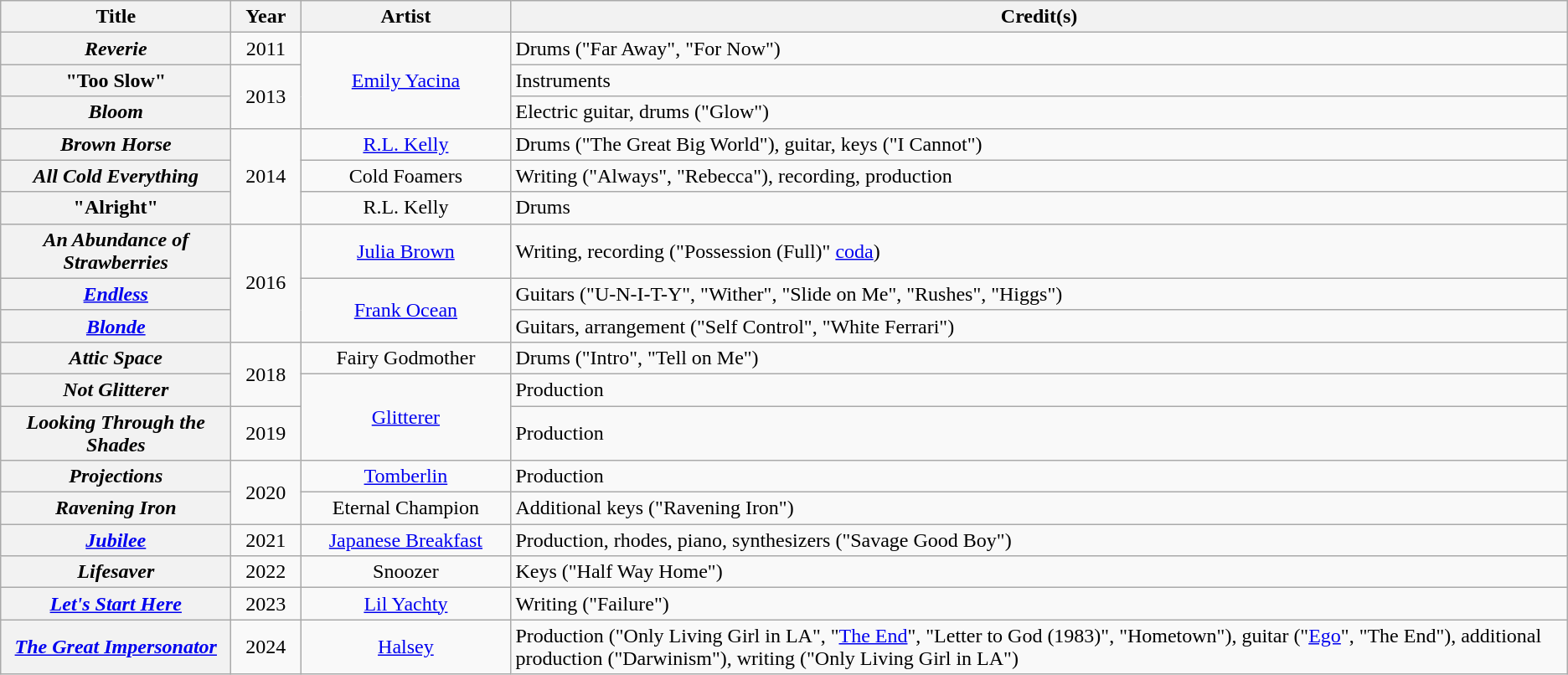<table class="wikitable plainrowheaders" style="text-align:center;">
<tr>
<th style="width:11em;">Title</th>
<th style="width:3em;">Year</th>
<th style="width:10em;">Artist</th>
<th>Credit(s)</th>
</tr>
<tr>
<th scope="row"><em>Reverie</em></th>
<td>2011</td>
<td rowspan="3"><a href='#'>Emily Yacina</a></td>
<td style="text-align:left;">Drums ("Far Away", "For Now")</td>
</tr>
<tr>
<th scope="row">"Too Slow"</th>
<td rowspan="2">2013</td>
<td style="text-align:left;">Instruments</td>
</tr>
<tr>
<th scope="row"><em>Bloom</em></th>
<td style="text-align:left;">Electric guitar, drums ("Glow")</td>
</tr>
<tr>
<th scope="row"><em>Brown Horse</em></th>
<td rowspan="3">2014</td>
<td><a href='#'>R.L. Kelly</a></td>
<td style="text-align:left;">Drums ("The Great Big World"), guitar, keys ("I Cannot")</td>
</tr>
<tr>
<th scope="row"><em>All Cold Everything</em></th>
<td>Cold Foamers</td>
<td style="text-align:left;">Writing ("Always", "Rebecca"), recording, production</td>
</tr>
<tr>
<th scope="row">"Alright"</th>
<td>R.L. Kelly</td>
<td style="text-align:left;">Drums</td>
</tr>
<tr>
<th scope="row"><em>An Abundance of Strawberries</em></th>
<td rowspan="3">2016</td>
<td><a href='#'>Julia Brown</a></td>
<td style="text-align:left;">Writing, recording ("Possession (Full)" <a href='#'>coda</a>)</td>
</tr>
<tr>
<th scope="row"><em><a href='#'>Endless</a></em></th>
<td rowspan="2"><a href='#'>Frank Ocean</a></td>
<td style="text-align:left;">Guitars ("U-N-I-T-Y", "Wither", "Slide on Me", "Rushes", "Higgs")</td>
</tr>
<tr>
<th scope="row"><em><a href='#'>Blonde</a></em></th>
<td style="text-align:left;">Guitars, arrangement ("Self Control", "White Ferrari")</td>
</tr>
<tr>
<th scope="row"><em>Attic Space</em></th>
<td rowspan="2">2018</td>
<td>Fairy Godmother</td>
<td style="text-align:left;">Drums ("Intro", "Tell on Me")</td>
</tr>
<tr>
<th scope="row"><em>Not Glitterer</em></th>
<td rowspan="2"><a href='#'>Glitterer</a></td>
<td style="text-align:left;">Production</td>
</tr>
<tr>
<th scope="row"><em>Looking Through the Shades</em></th>
<td>2019</td>
<td style="text-align:left;">Production</td>
</tr>
<tr>
<th scope="row"><em>Projections</em></th>
<td rowspan="2">2020</td>
<td><a href='#'>Tomberlin</a></td>
<td style="text-align:left;">Production</td>
</tr>
<tr>
<th scope="row"><em>Ravening Iron</em></th>
<td>Eternal Champion</td>
<td style="text-align:left;">Additional keys ("Ravening Iron")</td>
</tr>
<tr>
<th scope="row"><em><a href='#'>Jubilee</a></em></th>
<td>2021</td>
<td><a href='#'>Japanese Breakfast</a></td>
<td style="text-align:left;">Production, rhodes, piano, synthesizers ("Savage Good Boy")</td>
</tr>
<tr>
<th scope="row"><em>Lifesaver</em></th>
<td>2022</td>
<td>Snoozer</td>
<td style="text-align:left;">Keys ("Half Way Home")</td>
</tr>
<tr>
<th scope="row"><em><a href='#'>Let's Start Here</a></em></th>
<td>2023</td>
<td><a href='#'>Lil Yachty</a></td>
<td style="text-align:left;">Writing ("Failure")</td>
</tr>
<tr>
<th scope="row"><em><a href='#'>The Great Impersonator</a></em></th>
<td>2024</td>
<td><a href='#'>Halsey</a></td>
<td style="text-align:left;">Production ("Only Living Girl in LA", "<a href='#'>The End</a>", "Letter to God (1983)", "Hometown"), guitar ("<a href='#'>Ego</a>", "The End"), additional production ("Darwinism"), writing ("Only Living Girl in LA")</td>
</tr>
</table>
